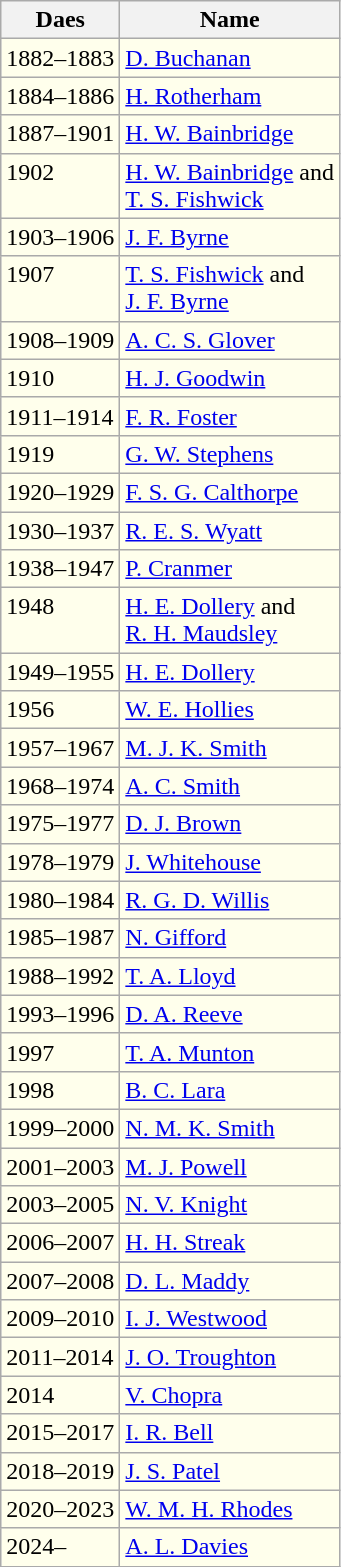<table class="wikitable">
<tr align=left>
<th>Daes</th>
<th>Name</th>
</tr>
<tr style="vertical-align:top; background:#ffffec;">
<td>1882–1883</td>
<td> <a href='#'>D. Buchanan</a></td>
</tr>
<tr style="vertical-align:top; background:#ffffec;">
<td>1884–1886</td>
<td> <a href='#'>H. Rotherham</a></td>
</tr>
<tr style="vertical-align:top; background:#ffffec;">
<td>1887–1901</td>
<td> <a href='#'>H. W. Bainbridge</a></td>
</tr>
<tr style="vertical-align:top; background:#ffffec;">
<td>1902</td>
<td> <a href='#'>H. W. Bainbridge</a> and<br>  <a href='#'>T. S. Fishwick</a></td>
</tr>
<tr style="vertical-align:top; background:#ffffec;">
<td>1903–1906</td>
<td> <a href='#'>J. F. Byrne</a></td>
</tr>
<tr style="vertical-align:top; background:#ffffec;">
<td>1907</td>
<td> <a href='#'>T. S. Fishwick</a> and<br> <a href='#'>J. F. Byrne</a></td>
</tr>
<tr style="vertical-align:top; background:#ffffec;">
<td>1908–1909</td>
<td> <a href='#'>A. C. S. Glover</a></td>
</tr>
<tr style="vertical-align:top; background:#ffffec;">
<td>1910</td>
<td> <a href='#'>H. J. Goodwin</a></td>
</tr>
<tr style="vertical-align:top; background:#ffffec;">
<td>1911–1914</td>
<td> <a href='#'>F. R. Foster</a></td>
</tr>
<tr style="vertical-align:top; background:#ffffec;">
<td>1919</td>
<td> <a href='#'>G. W. Stephens</a></td>
</tr>
<tr style="vertical-align:top; background:#ffffec;">
<td>1920–1929</td>
<td> <a href='#'>F. S. G. Calthorpe</a></td>
</tr>
<tr style="vertical-align:top; background:#ffffec;">
<td>1930–1937</td>
<td> <a href='#'>R. E. S. Wyatt</a></td>
</tr>
<tr style="vertical-align:top; background:#ffffec;">
<td>1938–1947</td>
<td> <a href='#'>P. Cranmer</a></td>
</tr>
<tr style="vertical-align:top; background:#ffffec;">
<td>1948</td>
<td> <a href='#'>H. E. Dollery</a> and<br> <a href='#'>R. H. Maudsley</a></td>
</tr>
<tr style="vertical-align:top; background:#ffffec;">
<td>1949–1955</td>
<td> <a href='#'>H. E. Dollery</a></td>
</tr>
<tr style="vertical-align:top; background:#ffffec;">
<td>1956</td>
<td> <a href='#'>W. E. Hollies</a></td>
</tr>
<tr style="vertical-align:top; background:#ffffec;">
<td>1957–1967</td>
<td> <a href='#'>M. J. K. Smith</a></td>
</tr>
<tr style="vertical-align:top; background:#ffffec;">
<td>1968–1974</td>
<td> <a href='#'>A. C. Smith</a></td>
</tr>
<tr style="vertical-align:top; background:#ffffec;">
<td>1975–1977</td>
<td> <a href='#'>D. J. Brown</a></td>
</tr>
<tr style="vertical-align:top; background:#ffffec;">
<td>1978–1979</td>
<td> <a href='#'>J. Whitehouse</a></td>
</tr>
<tr style="vertical-align:top; background:#ffffec;">
<td>1980–1984</td>
<td> <a href='#'>R. G. D. Willis</a></td>
</tr>
<tr style="vertical-align:top; background:#ffffec;">
<td>1985–1987</td>
<td> <a href='#'>N. Gifford</a></td>
</tr>
<tr style="vertical-align:top; background:#ffffec;">
<td>1988–1992</td>
<td> <a href='#'>T. A. Lloyd</a></td>
</tr>
<tr style="vertical-align:top; background:#ffffec;">
<td>1993–1996</td>
<td> <a href='#'>D. A. Reeve</a></td>
</tr>
<tr style="vertical-align:top; background:#ffffec;">
<td>1997</td>
<td> <a href='#'>T. A. Munton</a></td>
</tr>
<tr style="vertical-align:top; background:#ffffec;">
<td>1998</td>
<td> <a href='#'>B. C. Lara</a></td>
</tr>
<tr style="vertical-align:top; background:#ffffec;">
<td>1999–2000</td>
<td> <a href='#'>N. M. K. Smith</a></td>
</tr>
<tr style="vertical-align:top; background:#ffffec;">
<td>2001–2003</td>
<td> <a href='#'>M. J. Powell</a></td>
</tr>
<tr style="vertical-align:top; background:#ffffec;">
<td>2003–2005</td>
<td> <a href='#'>N. V. Knight</a></td>
</tr>
<tr style="vertical-align:top; background:#ffffec;">
<td>2006–2007</td>
<td> <a href='#'>H. H. Streak</a></td>
</tr>
<tr style="vertical-align:top; background:#ffffec;">
<td>2007–2008</td>
<td> <a href='#'>D. L. Maddy</a></td>
</tr>
<tr style="vertical-align:top; background:#ffffec;">
<td>2009–2010</td>
<td> <a href='#'>I. J. Westwood</a></td>
</tr>
<tr style="vertical-align:top; background:#ffffec;">
<td>2011–2014</td>
<td> <a href='#'>J. O. Troughton</a></td>
</tr>
<tr style="vertical-align:top; background:#ffffec;">
<td>2014</td>
<td> <a href='#'>V. Chopra</a></td>
</tr>
<tr style="vertical-align:top; background:#ffffec;">
<td>2015–2017</td>
<td> <a href='#'>I. R. Bell</a></td>
</tr>
<tr style="vertical-align:top; background:#ffffec;">
<td>2018–2019</td>
<td> <a href='#'>J. S. Patel</a></td>
</tr>
<tr style="vertical-align: top; background:#ffffec;">
<td>2020–2023</td>
<td> <a href='#'>W. M. H. Rhodes</a></td>
</tr>
<tr style="vertical-align: top; background:#ffffec;">
<td>2024–</td>
<td> <a href='#'>A. L. Davies</a></td>
</tr>
</table>
